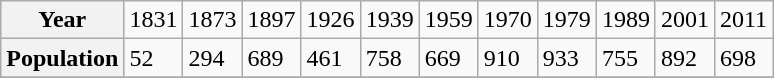<table class="wikitable">
<tr>
<th>Year</th>
<td>1831</td>
<td>1873</td>
<td>1897</td>
<td>1926</td>
<td>1939</td>
<td>1959</td>
<td>1970</td>
<td>1979</td>
<td>1989</td>
<td>2001</td>
<td>2011</td>
</tr>
<tr>
<th>Population</th>
<td>52</td>
<td>294</td>
<td>689</td>
<td>461</td>
<td>758</td>
<td>669</td>
<td>910</td>
<td>933</td>
<td>755</td>
<td>892</td>
<td>698</td>
</tr>
<tr>
</tr>
</table>
